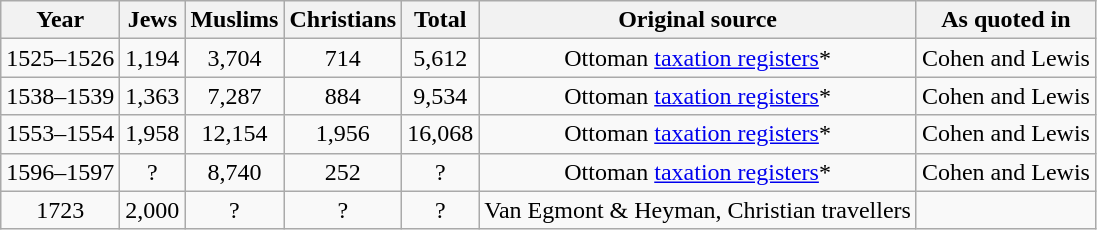<table class="wikitable">
<tr>
<th>Year</th>
<th>Jews</th>
<th>Muslims</th>
<th>Christians</th>
<th>Total</th>
<th>Original source</th>
<th>As quoted in</th>
</tr>
<tr style="text-align:center;">
<td>1525–1526</td>
<td>1,194</td>
<td>3,704</td>
<td>714</td>
<td>5,612</td>
<td>Ottoman <a href='#'>taxation registers</a>*</td>
<td>Cohen and Lewis</td>
</tr>
<tr style="text-align:center;">
<td>1538–1539</td>
<td>1,363</td>
<td>7,287</td>
<td>884</td>
<td>9,534</td>
<td>Ottoman <a href='#'>taxation registers</a>*</td>
<td>Cohen and Lewis</td>
</tr>
<tr style="text-align:center;">
<td>1553–1554</td>
<td>1,958</td>
<td>12,154</td>
<td>1,956</td>
<td>16,068</td>
<td>Ottoman <a href='#'>taxation registers</a>*</td>
<td>Cohen and Lewis</td>
</tr>
<tr style="text-align:center;">
<td>1596–1597</td>
<td>?</td>
<td>8,740</td>
<td>252</td>
<td>?</td>
<td>Ottoman <a href='#'>taxation registers</a>*</td>
<td>Cohen and Lewis</td>
</tr>
<tr style="text-align:center;">
<td>1723</td>
<td>2,000</td>
<td>?</td>
<td>?</td>
<td>?</td>
<td>Van Egmont & Heyman, Christian travellers</td>
<td></td>
</tr>
</table>
